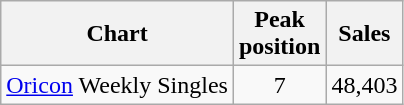<table class="wikitable">
<tr>
<th>Chart</th>
<th>Peak<br>position</th>
<th>Sales</th>
</tr>
<tr>
<td align="left"><a href='#'>Oricon</a> Weekly Singles</td>
<td align="center">7</td>
<td align="center">48,403</td>
</tr>
</table>
